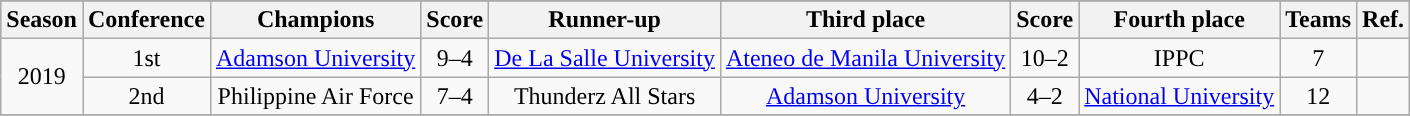<table class="wikitable" style="text-align:center;">
<tr>
</tr>
<tr style="background:silver;">
<th>Season</th>
<th>Conference</th>
<th>Champions</th>
<th>Score</th>
<th>Runner-up</th>
<th>Third place</th>
<th>Score</th>
<th>Fourth place</th>
<th>Teams</th>
<th>Ref.</th>
</tr>
<tr>
<td rowspan=2>2019</td>
<td>1st</td>
<td><a href='#'>Adamson University</a></td>
<td>9–4</td>
<td><a href='#'>De La Salle University</a></td>
<td><a href='#'>Ateneo de Manila University</a></td>
<td>10–2</td>
<td>IPPC</td>
<td>7</td>
<td></td>
</tr>
<tr>
<td>2nd</td>
<td>Philippine Air Force</td>
<td>7–4</td>
<td>Thunderz All Stars</td>
<td><a href='#'>Adamson University</a></td>
<td>4–2</td>
<td><a href='#'>National University</a></td>
<td>12</td>
<td></td>
</tr>
<tr \>
</tr>
</table>
